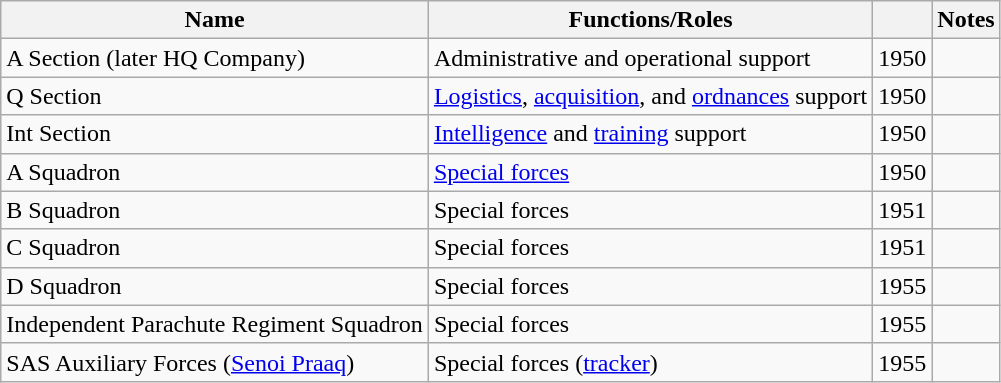<table class="wikitable">
<tr>
<th>Name</th>
<th>Functions/Roles</th>
<th></th>
<th>Notes</th>
</tr>
<tr>
<td>A Section (later HQ Company)</td>
<td>Administrative and operational support</td>
<td>1950</td>
<td></td>
</tr>
<tr>
<td>Q Section</td>
<td><a href='#'>Logistics</a>, <a href='#'>acquisition</a>, and <a href='#'>ordnances</a> support</td>
<td>1950</td>
<td></td>
</tr>
<tr>
<td>Int Section</td>
<td><a href='#'>Intelligence</a> and <a href='#'>training</a> support</td>
<td>1950</td>
<td></td>
</tr>
<tr>
<td>A Squadron</td>
<td><a href='#'>Special forces</a></td>
<td>1950</td>
<td></td>
</tr>
<tr>
<td>B Squadron</td>
<td>Special forces</td>
<td>1951</td>
<td></td>
</tr>
<tr>
<td>C Squadron</td>
<td>Special forces</td>
<td>1951</td>
<td></td>
</tr>
<tr>
<td>D Squadron</td>
<td>Special forces</td>
<td>1955</td>
<td></td>
</tr>
<tr>
<td>Independent Parachute Regiment Squadron</td>
<td>Special forces</td>
<td>1955</td>
<td></td>
</tr>
<tr>
<td>SAS Auxiliary Forces (<a href='#'>Senoi Praaq</a>)</td>
<td>Special forces (<a href='#'>tracker</a>)</td>
<td>1955</td>
<td></td>
</tr>
</table>
